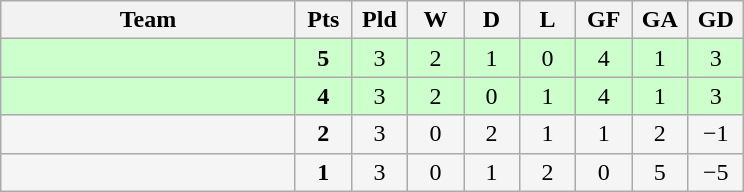<table class="wikitable">
<tr>
<th width=189>Team</th>
<th width=30>Pts</th>
<th width=30>Pld</th>
<th width=30>W</th>
<th width=30>D</th>
<th width=30>L</th>
<th width=30>GF</th>
<th width=30>GA</th>
<th width=30>GD</th>
</tr>
<tr style="text-align:center; background:#cfc;">
<td style="text-align:left;"></td>
<td><strong>5</strong></td>
<td>3</td>
<td>2</td>
<td>1</td>
<td>0</td>
<td>4</td>
<td>1</td>
<td>3</td>
</tr>
<tr style="text-align:center; background:#cfc;">
<td style="text-align:left;"></td>
<td><strong>4</strong></td>
<td>3</td>
<td>2</td>
<td>0</td>
<td>1</td>
<td>4</td>
<td>1</td>
<td>3</td>
</tr>
<tr style="text-align:center; background:#f5f5f5;">
<td style="text-align:left;"></td>
<td><strong>2</strong></td>
<td>3</td>
<td>0</td>
<td>2</td>
<td>1</td>
<td>1</td>
<td>2</td>
<td>−1</td>
</tr>
<tr style="text-align:center; background:#f5f5f5;">
<td style="text-align:left;"></td>
<td><strong>1</strong></td>
<td>3</td>
<td>0</td>
<td>1</td>
<td>2</td>
<td>0</td>
<td>5</td>
<td>−5</td>
</tr>
</table>
